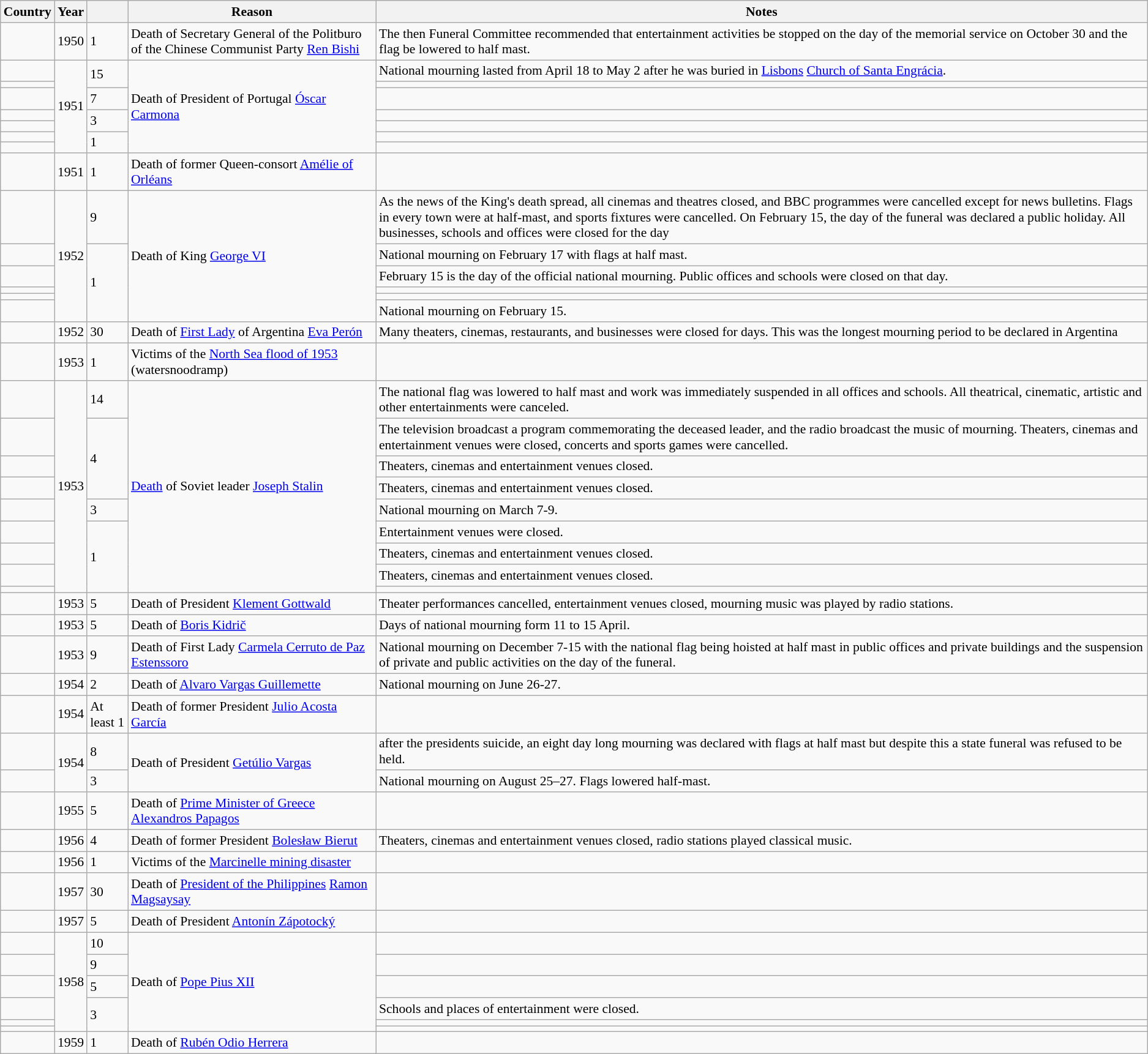<table class="wikitable sortable" style="font-size:90%;">
<tr>
<th>Country</th>
<th>Year</th>
<th></th>
<th>Reason</th>
<th>Notes</th>
</tr>
<tr>
<td></td>
<td>1950</td>
<td>1</td>
<td>Death of Secretary General of the Politburo of the Chinese Communist Party <a href='#'>Ren Bishi</a></td>
<td>The then Funeral Committee recommended that entertainment activities be stopped on the day of the memorial service on October 30 and the flag be lowered to half mast.</td>
</tr>
<tr>
<td></td>
<td rowspan=7>1951</td>
<td rowspan=2>15</td>
<td rowspan=7>Death of President of Portugal <a href='#'>Óscar Carmona</a></td>
<td>National mourning lasted from April 18 to May 2 after he was buried in <a href='#'>Lisbons</a> <a href='#'>Church of Santa Engrácia</a>.</td>
</tr>
<tr>
<td></td>
<td></td>
</tr>
<tr>
<td></td>
<td rowspan=1>7</td>
<td></td>
</tr>
<tr>
<td></td>
<td rowspan=2>3</td>
<td></td>
</tr>
<tr>
<td></td>
<td></td>
</tr>
<tr>
<td></td>
<td rowspan=2>1</td>
<td></td>
</tr>
<tr>
<td></td>
<td></td>
</tr>
<tr>
<td></td>
<td>1951</td>
<td>1</td>
<td>Death of former Queen-consort <a href='#'>Amélie of Orléans</a></td>
<td></td>
</tr>
<tr>
<td></td>
<td rowspan=6>1952</td>
<td>9</td>
<td rowspan=6>Death of King <a href='#'>George VI</a></td>
<td>As the news of the King's death spread, all cinemas and theatres closed, and BBC programmes were cancelled except for news bulletins. Flags in every town were at half-mast, and sports fixtures were cancelled. On February 15, the day of the funeral was declared a public holiday. All businesses, schools and offices were closed for the day</td>
</tr>
<tr>
<td></td>
<td rowspan=5>1</td>
<td>National mourning on February 17 with flags at half mast.</td>
</tr>
<tr>
<td></td>
<td>February 15 is the day of the official national mourning. Public offices and schools were closed on that day.</td>
</tr>
<tr>
<td></td>
<td></td>
</tr>
<tr>
<td></td>
<td></td>
</tr>
<tr>
<td></td>
<td>National mourning on February 15.</td>
</tr>
<tr>
<td></td>
<td>1952</td>
<td>30</td>
<td>Death of <a href='#'>First Lady</a> of Argentina <a href='#'>Eva Perón</a></td>
<td>Many theaters, cinemas, restaurants, and businesses were closed for days. This was the longest mourning period to be declared in Argentina </td>
</tr>
<tr>
<td></td>
<td>1953</td>
<td>1</td>
<td>Victims of the <a href='#'>North Sea flood of 1953</a> (watersnoodramp)</td>
<td></td>
</tr>
<tr>
<td></td>
<td rowspan=9>1953</td>
<td>14</td>
<td rowspan=9><a href='#'>Death</a> of Soviet leader <a href='#'>Joseph Stalin</a></td>
<td>The national flag was lowered to half mast and work was immediately suspended in all offices and schools. All theatrical, cinematic, artistic and other entertainments were canceled.</td>
</tr>
<tr>
<td></td>
<td rowspan=3>4</td>
<td>The television broadcast a program commemorating the deceased leader, and the radio broadcast the music of mourning. Theaters, cinemas and entertainment venues were closed, concerts and sports games were cancelled.</td>
</tr>
<tr>
<td></td>
<td>Theaters, cinemas and entertainment venues closed.</td>
</tr>
<tr>
<td></td>
<td>Theaters, cinemas and entertainment venues closed.</td>
</tr>
<tr>
<td></td>
<td>3</td>
<td>National mourning on March 7-9.</td>
</tr>
<tr>
<td></td>
<td rowspan=4>1</td>
<td>Entertainment venues were closed.</td>
</tr>
<tr>
<td></td>
<td>Theaters, cinemas and entertainment venues closed. </td>
</tr>
<tr>
<td></td>
<td>Theaters, cinemas and entertainment venues closed. </td>
</tr>
<tr>
<td></td>
<td></td>
</tr>
<tr>
<td></td>
<td>1953</td>
<td>5</td>
<td>Death of President <a href='#'>Klement Gottwald</a></td>
<td>Theater performances cancelled, entertainment venues closed, mourning music was played by radio stations.</td>
</tr>
<tr>
<td></td>
<td>1953</td>
<td>5</td>
<td>Death of <a href='#'>Boris Kidrič</a></td>
<td>Days of national mourning form 11 to 15 April.</td>
</tr>
<tr>
<td></td>
<td>1953</td>
<td>9</td>
<td>Death of First Lady <a href='#'>Carmela Cerruto de Paz Estenssoro</a></td>
<td>National mourning on December 7-15 with the national flag being hoisted at half mast in public offices and private buildings and the suspension of private and public activities on the day of the funeral.</td>
</tr>
<tr>
<td></td>
<td>1954</td>
<td>2</td>
<td>Death of <a href='#'>Alvaro Vargas Guillemette</a></td>
<td>National mourning on June 26-27.</td>
</tr>
<tr>
<td></td>
<td>1954</td>
<td>At least 1</td>
<td>Death of former President <a href='#'>Julio Acosta García</a></td>
<td></td>
</tr>
<tr>
<td></td>
<td rowspan=2>1954</td>
<td>8</td>
<td rowspan=2>Death of President <a href='#'>Getúlio Vargas</a></td>
<td>after the presidents suicide, an eight day long mourning was declared with flags at half mast but despite this a state funeral was refused to be held. </td>
</tr>
<tr>
<td></td>
<td>3</td>
<td>National mourning on August 25–27. Flags lowered half-mast.</td>
</tr>
<tr>
<td></td>
<td>1955</td>
<td>5</td>
<td>Death of <a href='#'>Prime Minister of Greece</a> <a href='#'>Alexandros Papagos</a></td>
<td></td>
</tr>
<tr>
<td></td>
<td>1956</td>
<td>4</td>
<td>Death of former President <a href='#'>Bolesław Bierut</a></td>
<td>Theaters, cinemas and entertainment venues closed, radio stations played classical music.</td>
</tr>
<tr>
<td></td>
<td>1956</td>
<td>1</td>
<td>Victims of the <a href='#'>Marcinelle mining disaster</a></td>
<td></td>
</tr>
<tr>
<td></td>
<td>1957</td>
<td>30</td>
<td>Death of <a href='#'>President of the Philippines</a> <a href='#'>Ramon Magsaysay</a></td>
<td></td>
</tr>
<tr>
<td></td>
<td>1957</td>
<td>5</td>
<td>Death of President <a href='#'>Antonín Zápotocký</a></td>
<td></td>
</tr>
<tr>
<td></td>
<td rowspan="6">1958</td>
<td>10</td>
<td rowspan="6">Death of <a href='#'>Pope Pius XII</a></td>
<td></td>
</tr>
<tr>
<td></td>
<td>9</td>
<td></td>
</tr>
<tr>
<td></td>
<td>5</td>
<td></td>
</tr>
<tr>
<td></td>
<td rowspan="3">3</td>
<td>Schools and places of entertainment were closed.</td>
</tr>
<tr>
<td></td>
<td></td>
</tr>
<tr>
<td></td>
<td></td>
</tr>
<tr>
<td></td>
<td>1959</td>
<td>1</td>
<td>Death of <a href='#'>Rubén Odio Herrera</a></td>
<td></td>
</tr>
</table>
